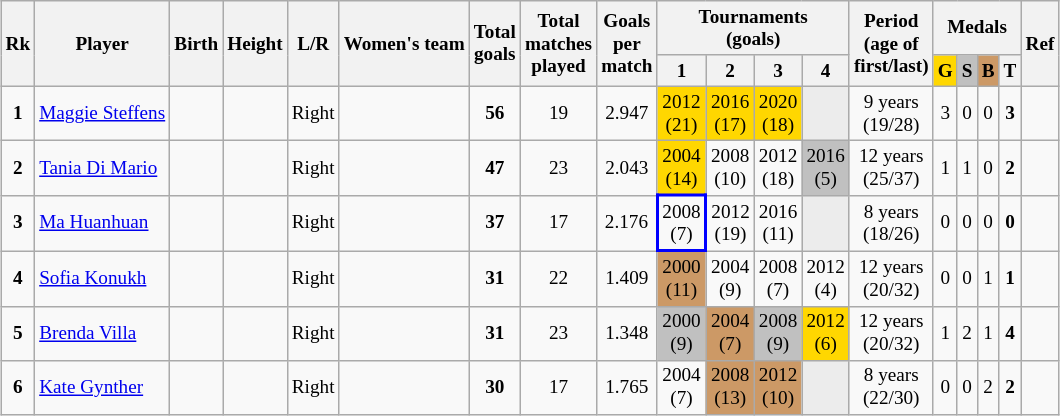<table class="wikitable sortable" style="text-align: center; font-size: 80%; margin-left: 1em;">
<tr>
<th rowspan="2">Rk</th>
<th rowspan="2">Player</th>
<th rowspan="2">Birth</th>
<th rowspan="2">Height</th>
<th rowspan="2">L/R</th>
<th rowspan="2">Women's team</th>
<th rowspan="2">Total<br>goals</th>
<th rowspan="2">Total<br>matches<br>played</th>
<th rowspan="2">Goals<br>per<br>match</th>
<th colspan="4">Tournaments<br>(goals)</th>
<th rowspan="2">Period<br>(age of<br>first/last)</th>
<th colspan="4">Medals</th>
<th rowspan="2" class="unsortable">Ref</th>
</tr>
<tr>
<th>1</th>
<th class="unsortable">2</th>
<th class="unsortable">3</th>
<th class="unsortable">4</th>
<th style="background-color: gold;">G</th>
<th style="background-color: silver;">S</th>
<th style="background-color: #cc9966;">B</th>
<th>T</th>
</tr>
<tr>
<td><strong>1</strong></td>
<td style="text-align: left;" data-sort-value="Steffens, Maggie"><a href='#'>Maggie Steffens</a></td>
<td></td>
<td></td>
<td>Right</td>
<td style="text-align: left;"></td>
<td><strong>56</strong></td>
<td>19</td>
<td>2.947</td>
<td style="background-color: gold;">2012<br>(21)</td>
<td style="background-color: gold;">2016<br>(17)</td>
<td style="background-color: gold;">2020<br>(18)</td>
<td style="background-color: #ececec;"></td>
<td>9 years<br>(19/28)</td>
<td>3</td>
<td>0</td>
<td>0</td>
<td><strong>3</strong></td>
<td></td>
</tr>
<tr>
<td><strong>2</strong></td>
<td style="text-align: left;" data-sort-value="Di Mario, Tania"><a href='#'>Tania Di Mario</a></td>
<td></td>
<td></td>
<td>Right</td>
<td style="text-align: left;"></td>
<td><strong>47</strong></td>
<td>23</td>
<td>2.043</td>
<td style="background-color: gold;">2004<br>(14)</td>
<td>2008<br>(10)</td>
<td>2012<br>(18)</td>
<td style="background-color: silver;">2016<br>(5)</td>
<td>12 years<br>(25/37)</td>
<td>1</td>
<td>1</td>
<td>0</td>
<td><strong>2</strong></td>
<td></td>
</tr>
<tr>
<td><strong>3</strong></td>
<td style="text-align: left;" data-sort-value="Ma, Huanhuan"><a href='#'>Ma Huanhuan</a></td>
<td></td>
<td></td>
<td>Right</td>
<td style="text-align: left;"></td>
<td><strong>37</strong></td>
<td>17</td>
<td>2.176</td>
<td style="border: 2px solid blue;">2008<br>(7)</td>
<td>2012<br>(19)</td>
<td>2016<br>(11)</td>
<td style="background-color: #ececec;"></td>
<td>8 years<br>(18/26)</td>
<td>0</td>
<td>0</td>
<td>0</td>
<td><strong>0</strong></td>
<td></td>
</tr>
<tr>
<td><strong>4</strong></td>
<td style="text-align: left;" data-sort-value="Konukh, Sofia"><a href='#'>Sofia Konukh</a></td>
<td></td>
<td></td>
<td>Right</td>
<td style="text-align: left;"></td>
<td><strong>31</strong></td>
<td>22</td>
<td>1.409</td>
<td style="background-color: #cc9966;">2000<br>(11)</td>
<td>2004<br>(9)</td>
<td>2008<br>(7)</td>
<td>2012<br>(4)</td>
<td>12 years<br>(20/32)</td>
<td>0</td>
<td>0</td>
<td>1</td>
<td><strong>1</strong></td>
<td></td>
</tr>
<tr>
<td><strong>5</strong></td>
<td style="text-align: left;" data-sort-value="Villa, Brenda"><a href='#'>Brenda Villa</a></td>
<td></td>
<td></td>
<td>Right</td>
<td style="text-align: left;"></td>
<td><strong>31</strong></td>
<td>23</td>
<td>1.348</td>
<td style="background-color: silver;">2000<br>(9)</td>
<td style="background-color: #cc9966;">2004<br>(7)</td>
<td style="background-color: silver;">2008<br>(9)</td>
<td style="background-color: gold;">2012<br>(6)</td>
<td>12 years<br>(20/32)</td>
<td>1</td>
<td>2</td>
<td>1</td>
<td><strong>4</strong></td>
<td></td>
</tr>
<tr>
<td><strong>6</strong></td>
<td style="text-align: left;" data-sort-value="Gynther, Kate"><a href='#'>Kate Gynther</a></td>
<td></td>
<td></td>
<td>Right</td>
<td style="text-align: left;"></td>
<td><strong>30</strong></td>
<td>17</td>
<td>1.765</td>
<td>2004<br>(7)</td>
<td style="background-color: #cc9966;">2008<br>(13)</td>
<td style="background-color: #cc9966;">2012<br>(10)</td>
<td style="background-color: #ececec;"></td>
<td>8 years<br>(22/30)</td>
<td>0</td>
<td>0</td>
<td>2</td>
<td><strong>2</strong></td>
<td></td>
</tr>
</table>
